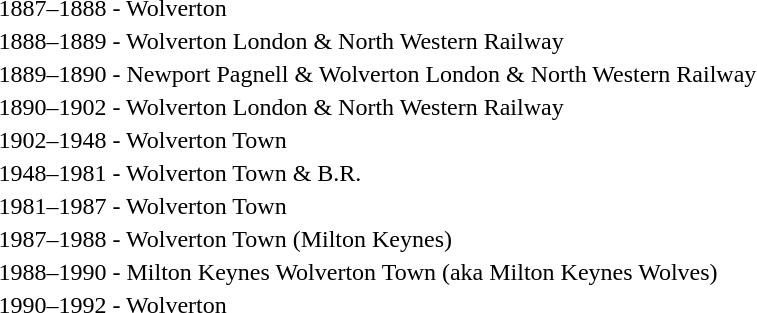<table>
<tr>
<td>1887–1888</td>
<td>- Wolverton</td>
</tr>
<tr>
<td>1888–1889</td>
<td>- Wolverton London & North Western Railway</td>
</tr>
<tr>
<td>1889–1890</td>
<td>- Newport Pagnell & Wolverton London & North Western Railway</td>
</tr>
<tr>
<td>1890–1902</td>
<td>- Wolverton London & North Western Railway</td>
</tr>
<tr>
<td>1902–1948</td>
<td>- Wolverton Town</td>
</tr>
<tr>
<td>1948–1981</td>
<td>- Wolverton Town & B.R.</td>
</tr>
<tr>
<td>1981–1987</td>
<td>- Wolverton Town</td>
</tr>
<tr>
<td>1987–1988</td>
<td>- Wolverton Town (Milton Keynes)</td>
</tr>
<tr>
<td>1988–1990</td>
<td>- Milton Keynes Wolverton Town (aka Milton Keynes Wolves)</td>
</tr>
<tr>
<td>1990–1992</td>
<td>- Wolverton</td>
</tr>
</table>
